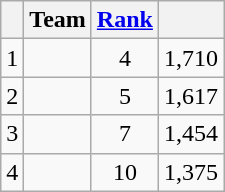<table class="wikitable" style="text-align:center">
<tr>
<th></th>
<th>Team</th>
<th><a href='#'>Rank</a></th>
<th></th>
</tr>
<tr>
<td>1</td>
<td style="text-align:left"></td>
<td>4</td>
<td>1,710</td>
</tr>
<tr>
<td>2</td>
<td style="text-align:left"></td>
<td>5</td>
<td>1,617</td>
</tr>
<tr>
<td>3</td>
<td style="text-align:left"></td>
<td>7</td>
<td>1,454</td>
</tr>
<tr>
<td>4</td>
<td style="text-align:left"></td>
<td>10</td>
<td>1,375</td>
</tr>
</table>
